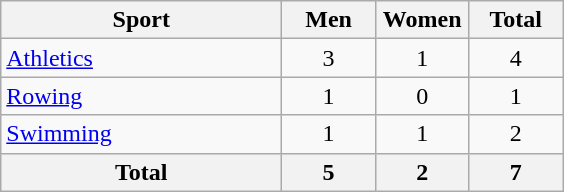<table class="wikitable sortable" style="text-align:center;">
<tr>
<th width=180>Sport</th>
<th width=55>Men</th>
<th width=55>Women</th>
<th width=55>Total</th>
</tr>
<tr>
<td align=left><a href='#'>Athletics</a></td>
<td>3</td>
<td>1</td>
<td>4</td>
</tr>
<tr>
<td align=left><a href='#'>Rowing</a></td>
<td>1</td>
<td>0</td>
<td>1</td>
</tr>
<tr>
<td align=left><a href='#'>Swimming</a></td>
<td>1</td>
<td>1</td>
<td>2</td>
</tr>
<tr>
<th>Total</th>
<th>5</th>
<th>2</th>
<th>7</th>
</tr>
</table>
